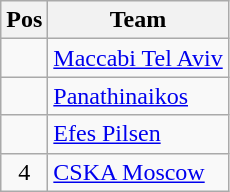<table class="wikitable" style="text-align:center;">
<tr>
<th>Pos</th>
<th>Team</th>
</tr>
<tr>
<td></td>
<td style="text-align:left;"> <a href='#'>Maccabi Tel Aviv</a></td>
</tr>
<tr>
<td></td>
<td style="text-align:left;"> <a href='#'>Panathinaikos</a></td>
</tr>
<tr>
<td></td>
<td style="text-align:left;"> <a href='#'>Efes Pilsen</a></td>
</tr>
<tr>
<td>4</td>
<td style="text-align:left;"> <a href='#'>CSKA Moscow</a></td>
</tr>
</table>
